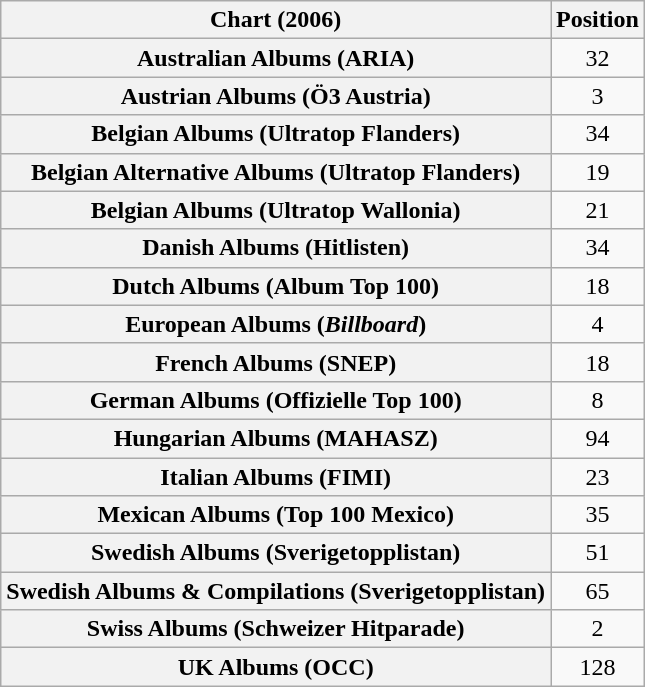<table class="wikitable sortable plainrowheaders">
<tr>
<th scope="column">Chart (2006)</th>
<th scope="column">Position</th>
</tr>
<tr>
<th scope="row">Australian Albums (ARIA)</th>
<td align="center">32</td>
</tr>
<tr>
<th scope="row">Austrian Albums (Ö3 Austria)</th>
<td align="center">3</td>
</tr>
<tr>
<th scope="row">Belgian Albums (Ultratop Flanders)</th>
<td align="center">34</td>
</tr>
<tr>
<th scope="row">Belgian Alternative Albums (Ultratop Flanders)</th>
<td align="center">19</td>
</tr>
<tr>
<th scope="row">Belgian Albums (Ultratop Wallonia)</th>
<td align="center">21</td>
</tr>
<tr>
<th scope="row">Danish Albums (Hitlisten)</th>
<td align="center">34</td>
</tr>
<tr>
<th scope="row">Dutch Albums (Album Top 100)</th>
<td align="center">18</td>
</tr>
<tr>
<th scope="row">European Albums (<em>Billboard</em>)</th>
<td align="center">4</td>
</tr>
<tr>
<th scope="row">French Albums (SNEP)</th>
<td align="center">18</td>
</tr>
<tr>
<th scope="row">German Albums (Offizielle Top 100)</th>
<td align="center">8</td>
</tr>
<tr>
<th scope="row">Hungarian Albums (MAHASZ)</th>
<td align="center">94</td>
</tr>
<tr>
<th scope="row">Italian Albums (FIMI)</th>
<td align="center">23</td>
</tr>
<tr>
<th scope="row">Mexican Albums (Top 100 Mexico)</th>
<td align="center">35</td>
</tr>
<tr>
<th scope="row">Swedish Albums (Sverigetopplistan)</th>
<td align="center">51</td>
</tr>
<tr>
<th scope="row">Swedish Albums & Compilations (Sverigetopplistan)</th>
<td align="center">65</td>
</tr>
<tr>
<th scope="row">Swiss Albums (Schweizer Hitparade)</th>
<td align="center">2</td>
</tr>
<tr>
<th scope="row">UK Albums (OCC)</th>
<td align="center">128</td>
</tr>
</table>
